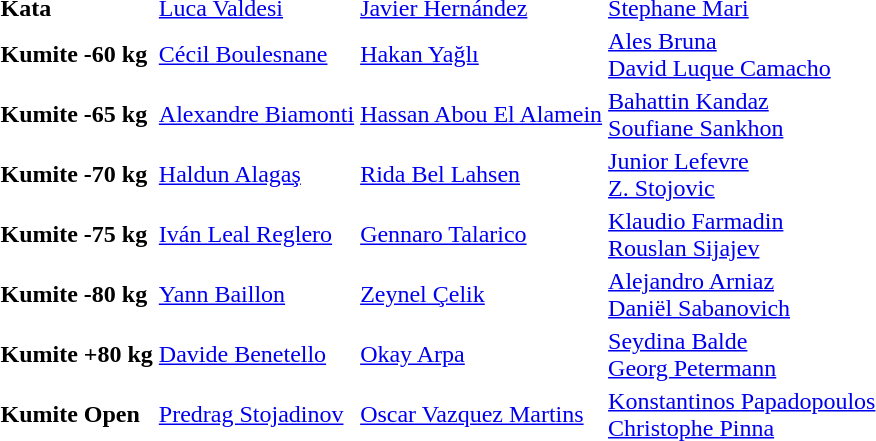<table>
<tr>
<td><strong>Kata</strong></td>
<td> <a href='#'>Luca Valdesi</a></td>
<td> <a href='#'>Javier Hernández</a></td>
<td> <a href='#'>Stephane Mari</a></td>
</tr>
<tr>
<td><strong>Kumite -60 kg</strong></td>
<td> <a href='#'>Cécil Boulesnane</a></td>
<td> <a href='#'>Hakan Yağlı</a></td>
<td> <a href='#'>Ales Bruna</a> <br>  <a href='#'>David Luque Camacho</a></td>
</tr>
<tr>
<td><strong>Kumite -65 kg</strong></td>
<td> <a href='#'>Alexandre Biamonti</a></td>
<td> <a href='#'>Hassan Abou El Alamein</a></td>
<td> <a href='#'>Bahattin Kandaz</a> <br>  <a href='#'>Soufiane Sankhon</a></td>
</tr>
<tr>
<td><strong>Kumite -70 kg</strong></td>
<td> <a href='#'>Haldun Alagaş</a></td>
<td> <a href='#'>Rida Bel Lahsen</a></td>
<td> <a href='#'>Junior Lefevre</a> <br>  <a href='#'>Z. Stojovic</a></td>
</tr>
<tr>
<td><strong>Kumite -75 kg</strong></td>
<td> <a href='#'>Iván Leal Reglero</a></td>
<td> <a href='#'>Gennaro Talarico</a></td>
<td> <a href='#'>Klaudio Farmadin</a> <br>  <a href='#'>Rouslan Sijajev</a></td>
</tr>
<tr>
<td><strong>Kumite -80 kg</strong></td>
<td> <a href='#'>Yann Baillon</a></td>
<td> <a href='#'>Zeynel Çelik</a></td>
<td> <a href='#'>Alejandro Arniaz</a> <br>  <a href='#'>Daniël Sabanovich</a></td>
</tr>
<tr>
<td><strong>Kumite +80 kg</strong></td>
<td> <a href='#'>Davide Benetello</a></td>
<td> <a href='#'>Okay Arpa</a></td>
<td> <a href='#'>Seydina Balde</a> <br>  <a href='#'>Georg Petermann</a></td>
</tr>
<tr>
<td><strong>Kumite Open</strong></td>
<td> <a href='#'>Predrag Stojadinov</a></td>
<td> <a href='#'>Oscar Vazquez Martins</a></td>
<td> <a href='#'>Konstantinos Papadopoulos</a> <br>  <a href='#'>Christophe Pinna</a></td>
</tr>
</table>
